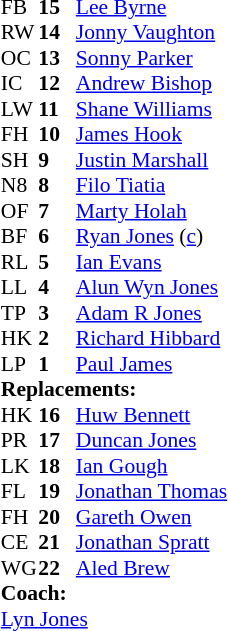<table style="font-size: 90%" cellspacing="0" cellpadding="0" align="center">
<tr>
<th width="25"></th>
<th width="25"></th>
</tr>
<tr>
<td>FB</td>
<td><strong>15</strong></td>
<td> <a href='#'>Lee Byrne</a></td>
</tr>
<tr>
<td>RW</td>
<td><strong>14</strong></td>
<td> <a href='#'>Jonny Vaughton</a></td>
</tr>
<tr>
<td>OC</td>
<td><strong>13</strong></td>
<td> <a href='#'>Sonny Parker</a></td>
</tr>
<tr>
<td>IC</td>
<td><strong>12</strong></td>
<td> <a href='#'>Andrew Bishop</a></td>
</tr>
<tr>
<td>LW</td>
<td><strong>11</strong></td>
<td> <a href='#'>Shane Williams</a></td>
</tr>
<tr>
<td>FH</td>
<td><strong>10</strong></td>
<td> <a href='#'>James Hook</a></td>
</tr>
<tr>
<td>SH</td>
<td><strong>9</strong></td>
<td> <a href='#'>Justin Marshall</a></td>
</tr>
<tr>
<td>N8</td>
<td><strong>8</strong></td>
<td> <a href='#'>Filo Tiatia</a></td>
</tr>
<tr>
<td>OF</td>
<td><strong>7</strong></td>
<td> <a href='#'>Marty Holah</a></td>
</tr>
<tr>
<td>BF</td>
<td><strong>6</strong></td>
<td> <a href='#'>Ryan Jones</a> (<a href='#'>c</a>)</td>
</tr>
<tr>
<td>RL</td>
<td><strong>5</strong></td>
<td> <a href='#'>Ian Evans</a></td>
</tr>
<tr>
<td>LL</td>
<td><strong>4</strong></td>
<td> <a href='#'>Alun Wyn Jones</a></td>
</tr>
<tr>
<td>TP</td>
<td><strong>3</strong></td>
<td> <a href='#'>Adam R Jones</a></td>
</tr>
<tr>
<td>HK</td>
<td><strong>2</strong></td>
<td> <a href='#'>Richard Hibbard</a></td>
</tr>
<tr>
<td>LP</td>
<td><strong>1</strong></td>
<td> <a href='#'>Paul James</a></td>
</tr>
<tr>
<td colspan=3><strong>Replacements:</strong></td>
</tr>
<tr>
<td>HK</td>
<td><strong>16</strong></td>
<td> <a href='#'>Huw Bennett</a></td>
</tr>
<tr>
<td>PR</td>
<td><strong>17</strong></td>
<td> <a href='#'>Duncan Jones</a></td>
</tr>
<tr>
<td>LK</td>
<td><strong>18</strong></td>
<td> <a href='#'>Ian Gough</a></td>
</tr>
<tr>
<td>FL</td>
<td><strong>19</strong></td>
<td> <a href='#'>Jonathan Thomas</a></td>
</tr>
<tr>
<td>FH</td>
<td><strong>20</strong></td>
<td> <a href='#'>Gareth Owen</a></td>
</tr>
<tr>
<td>CE</td>
<td><strong>21</strong></td>
<td> <a href='#'>Jonathan Spratt</a></td>
</tr>
<tr>
<td>WG</td>
<td><strong>22</strong></td>
<td> <a href='#'>Aled Brew</a></td>
</tr>
<tr>
<td colspan=3><strong>Coach:</strong></td>
</tr>
<tr>
<td colspan="4"> <a href='#'>Lyn Jones</a></td>
</tr>
</table>
